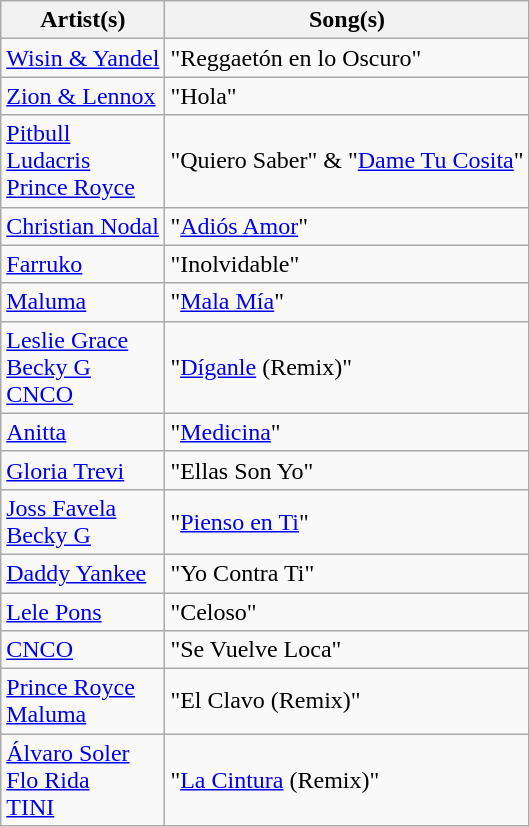<table class="wikitable">
<tr>
<th>Artist(s)</th>
<th>Song(s)</th>
</tr>
<tr>
<td><a href='#'>Wisin & Yandel</a></td>
<td>"Reggaetón en lo Oscuro"</td>
</tr>
<tr>
<td><a href='#'>Zion & Lennox</a></td>
<td>"Hola"</td>
</tr>
<tr>
<td><a href='#'>Pitbull</a><br><a href='#'>Ludacris</a><br><a href='#'>Prince Royce</a></td>
<td>"Quiero Saber" & "<a href='#'>Dame Tu Cosita</a>"</td>
</tr>
<tr>
<td><a href='#'>Christian Nodal</a></td>
<td>"<a href='#'>Adiós Amor</a>"</td>
</tr>
<tr>
<td><a href='#'>Farruko</a></td>
<td>"Inolvidable"</td>
</tr>
<tr>
<td><a href='#'>Maluma</a></td>
<td>"<a href='#'>Mala Mía</a>"</td>
</tr>
<tr>
<td><a href='#'>Leslie Grace</a><br><a href='#'>Becky G</a><br><a href='#'>CNCO</a></td>
<td>"<a href='#'>Díganle</a> (Remix)"</td>
</tr>
<tr>
<td><a href='#'>Anitta</a></td>
<td>"<a href='#'>Medicina</a>"</td>
</tr>
<tr>
<td><a href='#'>Gloria Trevi</a></td>
<td>"Ellas Son Yo"</td>
</tr>
<tr>
<td><a href='#'>Joss Favela</a><br><a href='#'>Becky G</a></td>
<td>"<a href='#'>Pienso en Ti</a>"</td>
</tr>
<tr>
<td><a href='#'>Daddy Yankee</a></td>
<td>"Yo Contra Ti"</td>
</tr>
<tr>
<td><a href='#'>Lele Pons</a></td>
<td>"Celoso"</td>
</tr>
<tr>
<td><a href='#'>CNCO</a></td>
<td>"Se Vuelve Loca"</td>
</tr>
<tr>
<td><a href='#'>Prince Royce</a><br><a href='#'>Maluma</a></td>
<td>"El Clavo (Remix)"</td>
</tr>
<tr>
<td><a href='#'>Álvaro Soler</a><br><a href='#'>Flo Rida</a><br><a href='#'>TINI</a></td>
<td>"<a href='#'>La Cintura</a> (Remix)"</td>
</tr>
</table>
